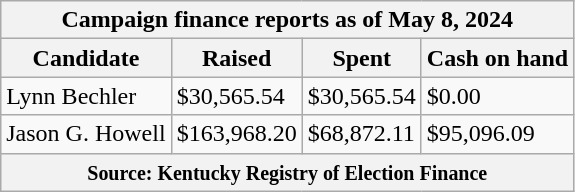<table class="wikitable sortable">
<tr>
<th colspan=4>Campaign finance reports as of May 8, 2024</th>
</tr>
<tr style="text-align:center;">
<th>Candidate</th>
<th>Raised</th>
<th>Spent</th>
<th>Cash on hand</th>
</tr>
<tr>
<td>Lynn Bechler</td>
<td>$30,565.54</td>
<td>$30,565.54</td>
<td>$0.00</td>
</tr>
<tr>
<td>Jason G. Howell</td>
<td>$163,968.20</td>
<td>$68,872.11</td>
<td>$95,096.09</td>
</tr>
<tr>
<th colspan="4"><small>Source: Kentucky Registry of Election Finance</small></th>
</tr>
</table>
